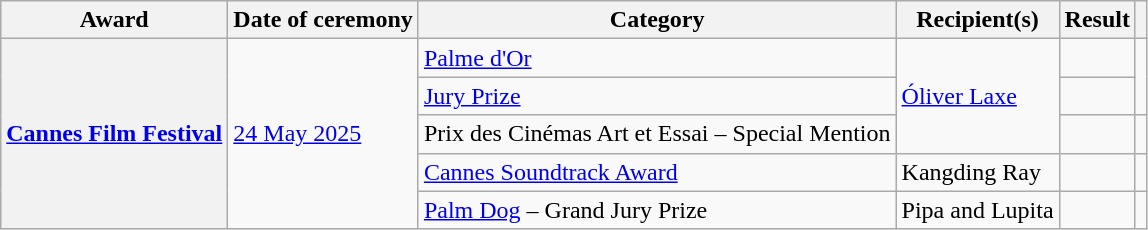<table class="wikitable sortable plainrowheaders">
<tr>
<th scope="col">Award</th>
<th scope="col">Date of ceremony</th>
<th scope="col">Category</th>
<th scope="col">Recipient(s)</th>
<th scope="col">Result</th>
<th scope="col" class="unsortable"></th>
</tr>
<tr>
<th rowspan="5" scope="row"><a href='#'>Cannes Film Festival</a></th>
<td rowspan="5"><a href='#'>24 May 2025</a></td>
<td><a href='#'>Palme d'Or</a></td>
<td rowspan="3"><a href='#'>Óliver Laxe</a></td>
<td></td>
<td rowspan="2" align="center"></td>
</tr>
<tr>
<td><a href='#'>Jury Prize</a></td>
<td></td>
</tr>
<tr>
<td>Prix des Cinémas Art et Essai – Special Mention</td>
<td></td>
<td align="center"></td>
</tr>
<tr>
<td><a href='#'>Cannes Soundtrack Award</a></td>
<td>Kangding Ray</td>
<td></td>
<td align="center"></td>
</tr>
<tr>
<td><a href='#'>Palm Dog</a> – Grand Jury Prize</td>
<td>Pipa and Lupita</td>
<td></td>
<td align="center"></td>
</tr>
</table>
